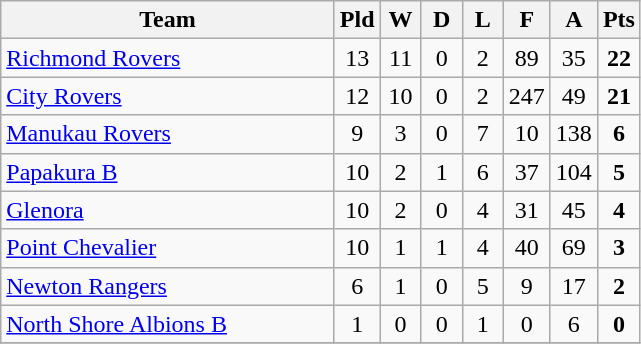<table class="wikitable" style="text-align:center;">
<tr>
<th width=215>Team</th>
<th width=20 abbr="Played">Pld</th>
<th width=20 abbr="Won">W</th>
<th width=20 abbr="Drawn">D</th>
<th width=20 abbr="Lost">L</th>
<th width=20 abbr="For">F</th>
<th width=20 abbr="Against">A</th>
<th width=20 abbr="Points">Pts</th>
</tr>
<tr>
<td style="text-align:left;"><a href='#'>Richmond Rovers</a></td>
<td>13</td>
<td>11</td>
<td>0</td>
<td>2</td>
<td>89</td>
<td>35</td>
<td><strong>22</strong></td>
</tr>
<tr>
<td style="text-align:left;"><a href='#'>City Rovers</a></td>
<td>12</td>
<td>10</td>
<td>0</td>
<td>2</td>
<td>247</td>
<td>49</td>
<td><strong>21</strong></td>
</tr>
<tr>
<td style="text-align:left;"><a href='#'>Manukau Rovers</a></td>
<td>9</td>
<td>3</td>
<td>0</td>
<td>7</td>
<td>10</td>
<td>138</td>
<td><strong>6</strong></td>
</tr>
<tr>
<td style="text-align:left;"><a href='#'>Papakura B</a></td>
<td>10</td>
<td>2</td>
<td>1</td>
<td>6</td>
<td>37</td>
<td>104</td>
<td><strong>5</strong></td>
</tr>
<tr>
<td style="text-align:left;"><a href='#'>Glenora</a></td>
<td>10</td>
<td>2</td>
<td>0</td>
<td>4</td>
<td>31</td>
<td>45</td>
<td><strong>4</strong></td>
</tr>
<tr>
<td style="text-align:left;"><a href='#'>Point Chevalier</a></td>
<td>10</td>
<td>1</td>
<td>1</td>
<td>4</td>
<td>40</td>
<td>69</td>
<td><strong>3</strong></td>
</tr>
<tr>
<td style="text-align:left;"><a href='#'>Newton Rangers</a></td>
<td>6</td>
<td>1</td>
<td>0</td>
<td>5</td>
<td>9</td>
<td>17</td>
<td><strong>2</strong></td>
</tr>
<tr>
<td style="text-align:left;"><a href='#'>North Shore Albions B</a></td>
<td>1</td>
<td>0</td>
<td>0</td>
<td>1</td>
<td>0</td>
<td>6</td>
<td><strong>0</strong></td>
</tr>
<tr>
</tr>
</table>
